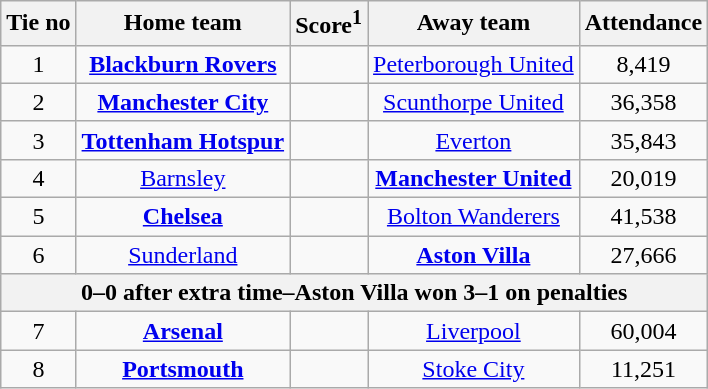<table class="wikitable" style="text-align: center">
<tr>
<th>Tie no</th>
<th>Home team</th>
<th>Score<sup>1</sup></th>
<th>Away team</th>
<th>Attendance</th>
</tr>
<tr>
<td>1</td>
<td><strong><a href='#'>Blackburn Rovers</a></strong></td>
<td></td>
<td><a href='#'>Peterborough United</a></td>
<td>8,419</td>
</tr>
<tr>
<td>2</td>
<td><strong><a href='#'>Manchester City</a></strong></td>
<td></td>
<td><a href='#'>Scunthorpe United</a></td>
<td>36,358</td>
</tr>
<tr>
<td>3</td>
<td><strong><a href='#'>Tottenham Hotspur</a></strong></td>
<td></td>
<td><a href='#'>Everton</a></td>
<td>35,843</td>
</tr>
<tr>
<td>4</td>
<td><a href='#'>Barnsley</a></td>
<td></td>
<td><strong><a href='#'>Manchester United</a></strong></td>
<td>20,019</td>
</tr>
<tr>
<td>5</td>
<td><strong><a href='#'>Chelsea</a></strong></td>
<td></td>
<td><a href='#'>Bolton Wanderers</a></td>
<td>41,538</td>
</tr>
<tr>
<td>6</td>
<td><a href='#'>Sunderland</a></td>
<td></td>
<td><strong><a href='#'>Aston Villa</a></strong></td>
<td>27,666</td>
</tr>
<tr>
<th colspan="5">0–0 after extra time–Aston Villa won 3–1 on penalties</th>
</tr>
<tr>
<td>7</td>
<td><strong><a href='#'>Arsenal</a></strong></td>
<td></td>
<td><a href='#'>Liverpool</a></td>
<td>60,004</td>
</tr>
<tr>
<td>8</td>
<td><strong><a href='#'>Portsmouth</a></strong></td>
<td></td>
<td><a href='#'>Stoke City</a></td>
<td>11,251</td>
</tr>
</table>
